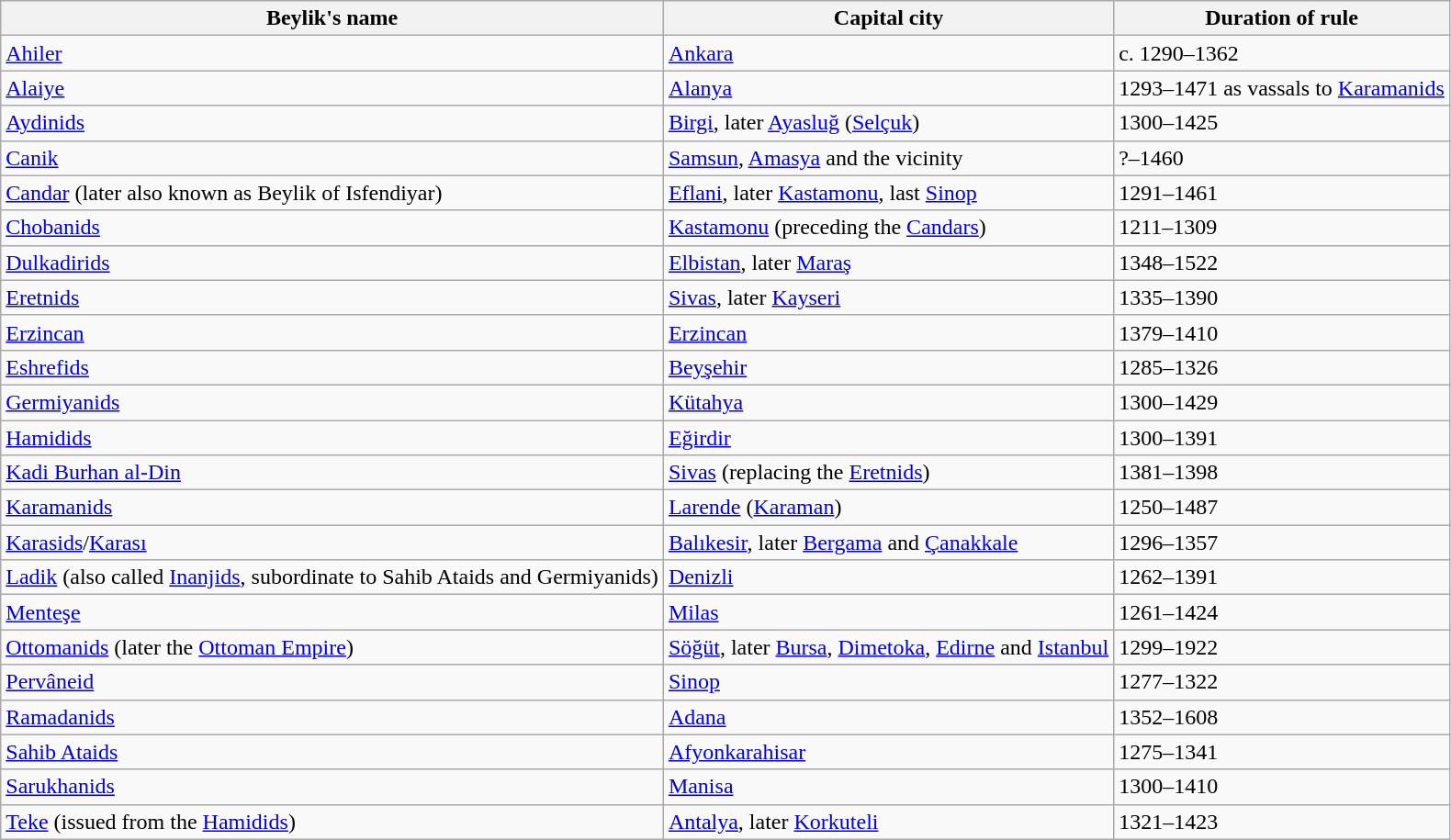<table class="wikitable sortable">
<tr>
<th>Beylik's name</th>
<th>Capital city</th>
<th>Duration of rule</th>
</tr>
<tr>
<td><a href='#'>Ahiler</a></td>
<td><a href='#'>Ankara</a></td>
<td>c. 1290–1362</td>
</tr>
<tr>
<td><a href='#'>Alaiye</a></td>
<td><a href='#'>Alanya</a></td>
<td>1293–1471 as vassals to <a href='#'>Karamanids</a></td>
</tr>
<tr>
<td><a href='#'>Aydinids</a></td>
<td><a href='#'>Birgi</a>, later <a href='#'>Ayasluğ</a> (<a href='#'>Selçuk</a>)</td>
<td>1300–1425</td>
</tr>
<tr>
<td><a href='#'>Canik</a></td>
<td><a href='#'>Samsun</a>, <a href='#'>Amasya</a> and the vicinity</td>
<td>?–1460</td>
</tr>
<tr>
<td><a href='#'>Candar</a> (later also known as Beylik of Isfendiyar)</td>
<td><a href='#'>Eflani</a>, later <a href='#'>Kastamonu</a>, last <a href='#'>Sinop</a></td>
<td>1291–1461</td>
</tr>
<tr>
<td><a href='#'>Chobanids</a></td>
<td><a href='#'>Kastamonu</a> (preceding the <a href='#'>Candars</a>)</td>
<td>1211–1309</td>
</tr>
<tr>
<td><a href='#'>Dulkadirids</a></td>
<td><a href='#'>Elbistan</a>, later <a href='#'>Maraş</a></td>
<td>1348–1522</td>
</tr>
<tr>
<td><a href='#'>Eretnids</a></td>
<td><a href='#'>Sivas</a>, later <a href='#'>Kayseri</a></td>
<td>1335–1390</td>
</tr>
<tr>
<td><a href='#'>Erzincan</a></td>
<td><a href='#'>Erzincan</a></td>
<td>1379–1410</td>
</tr>
<tr>
<td><a href='#'>Eshrefids</a></td>
<td><a href='#'>Beyşehir</a></td>
<td>1285–1326</td>
</tr>
<tr>
<td><a href='#'>Germiyanids</a></td>
<td><a href='#'>Kütahya</a></td>
<td>1300–1429</td>
</tr>
<tr>
<td><a href='#'>Hamidids</a></td>
<td><a href='#'>Eğirdir</a></td>
<td>1300–1391</td>
</tr>
<tr>
<td><a href='#'>Kadi Burhan al-Din</a></td>
<td><a href='#'>Sivas</a> (replacing the <a href='#'>Eretnids</a>)</td>
<td>1381–1398</td>
</tr>
<tr>
<td><a href='#'>Karamanids</a></td>
<td><a href='#'>Larende</a> (<a href='#'>Karaman</a>)</td>
<td>1250–1487</td>
</tr>
<tr>
<td><a href='#'>Karasids</a>/<a href='#'>Karası</a></td>
<td><a href='#'>Balıkesir</a>, later <a href='#'>Bergama</a> and <a href='#'>Çanakkale</a></td>
<td>1296–1357</td>
</tr>
<tr>
<td><a href='#'>Ladik</a> (also called <a href='#'>Inanjids</a>, subordinate to Sahib Ataids and Germiyanids)</td>
<td><a href='#'>Denizli</a></td>
<td>1262–1391</td>
</tr>
<tr>
<td><a href='#'>Menteşe</a></td>
<td><a href='#'>Milas</a></td>
<td>1261–1424</td>
</tr>
<tr>
<td><a href='#'>Ottomanids</a> (later the <a href='#'>Ottoman Empire</a>)</td>
<td><a href='#'>Söğüt</a>, later <a href='#'>Bursa</a>, <a href='#'>Dimetoka</a>, <a href='#'>Edirne</a> and <a href='#'>Istanbul</a></td>
<td>1299–1922</td>
</tr>
<tr>
<td><a href='#'>Pervâneid</a></td>
<td><a href='#'>Sinop</a></td>
<td>1277–1322</td>
</tr>
<tr>
<td><a href='#'>Ramadanids</a></td>
<td><a href='#'>Adana</a></td>
<td>1352–1608</td>
</tr>
<tr>
<td><a href='#'>Sahib Ataids</a></td>
<td><a href='#'>Afyonkarahisar</a></td>
<td>1275–1341</td>
</tr>
<tr>
<td><a href='#'>Sarukhanids</a></td>
<td><a href='#'>Manisa</a></td>
<td>1300–1410</td>
</tr>
<tr>
<td><a href='#'>Teke</a> (issued from the <a href='#'>Hamidids</a>)</td>
<td><a href='#'>Antalya</a>, later <a href='#'>Korkuteli</a></td>
<td>1321–1423</td>
</tr>
</table>
